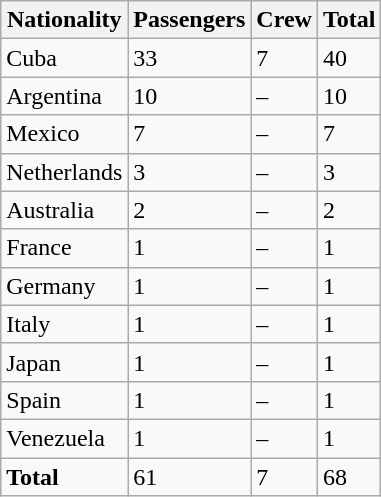<table class="wikitable sortable">
<tr>
<th>Nationality</th>
<th>Passengers</th>
<th>Crew</th>
<th>Total</th>
</tr>
<tr>
<td>Cuba</td>
<td>33</td>
<td>7</td>
<td>40</td>
</tr>
<tr>
<td>Argentina</td>
<td>10</td>
<td>–</td>
<td>10</td>
</tr>
<tr>
<td>Mexico</td>
<td>7</td>
<td>–</td>
<td>7</td>
</tr>
<tr>
<td>Netherlands</td>
<td>3</td>
<td>–</td>
<td>3</td>
</tr>
<tr>
<td>Australia</td>
<td>2</td>
<td>–</td>
<td>2</td>
</tr>
<tr>
<td>France</td>
<td>1</td>
<td>–</td>
<td>1</td>
</tr>
<tr>
<td>Germany</td>
<td>1</td>
<td>–</td>
<td>1</td>
</tr>
<tr>
<td>Italy</td>
<td>1</td>
<td>–</td>
<td>1</td>
</tr>
<tr>
<td>Japan</td>
<td>1</td>
<td>–</td>
<td>1</td>
</tr>
<tr>
<td>Spain</td>
<td>1</td>
<td>–</td>
<td>1</td>
</tr>
<tr>
<td>Venezuela</td>
<td>1</td>
<td>–</td>
<td>1</td>
</tr>
<tr>
<td><strong>Total</strong></td>
<td>61</td>
<td>7</td>
<td>68</td>
</tr>
</table>
